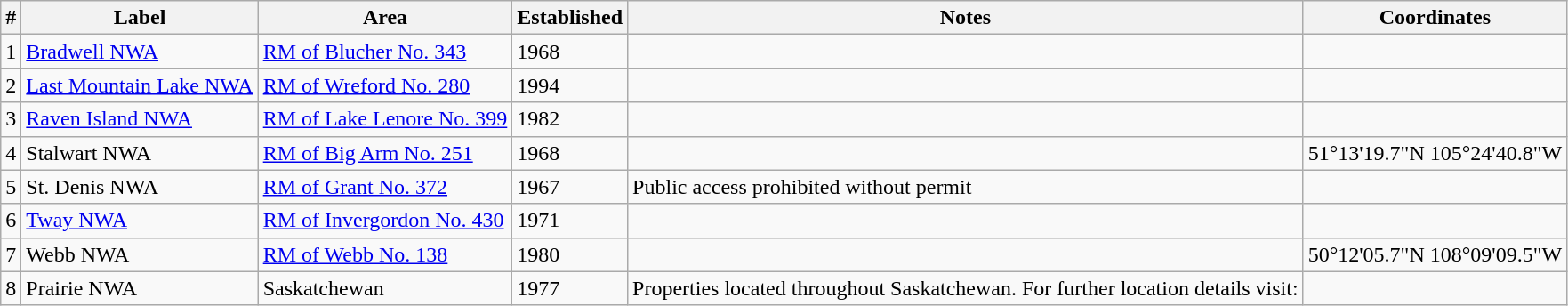<table class="wikitable">
<tr>
<th>#</th>
<th>Label</th>
<th>Area</th>
<th>Established</th>
<th>Notes</th>
<th>Coordinates</th>
</tr>
<tr>
<td>1</td>
<td><a href='#'>Bradwell NWA</a></td>
<td><a href='#'>RM of Blucher No. 343</a></td>
<td>1968</td>
<td></td>
<td></td>
</tr>
<tr>
<td>2</td>
<td><a href='#'>Last Mountain Lake NWA</a></td>
<td><a href='#'>RM of Wreford No. 280</a></td>
<td>1994</td>
<td></td>
<td></td>
</tr>
<tr>
<td>3</td>
<td><a href='#'>Raven Island NWA</a></td>
<td><a href='#'>RM of Lake Lenore No. 399</a></td>
<td>1982</td>
<td></td>
<td></td>
</tr>
<tr>
<td>4</td>
<td>Stalwart NWA</td>
<td><a href='#'>RM of Big Arm No. 251</a></td>
<td>1968</td>
<td></td>
<td>51°13'19.7"N 105°24'40.8"W</td>
</tr>
<tr>
<td>5</td>
<td>St. Denis NWA</td>
<td><a href='#'>RM of Grant No. 372</a></td>
<td>1967</td>
<td>Public access prohibited without permit</td>
<td></td>
</tr>
<tr>
<td>6</td>
<td><a href='#'>Tway NWA</a></td>
<td><a href='#'>RM of Invergordon No. 430</a></td>
<td>1971</td>
<td></td>
<td></td>
</tr>
<tr>
<td>7</td>
<td>Webb NWA</td>
<td><a href='#'>RM of Webb No. 138</a></td>
<td>1980</td>
<td></td>
<td>50°12'05.7"N 108°09'09.5"W</td>
</tr>
<tr>
<td>8</td>
<td>Prairie NWA</td>
<td>Saskatchewan</td>
<td>1977</td>
<td>Properties located throughout Saskatchewan. For further location details visit: </td>
<td></td>
</tr>
</table>
